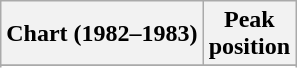<table class="wikitable sortable plainrowheaders" style="text-align:center">
<tr>
<th scope="col">Chart (1982–1983)</th>
<th scope="col">Peak<br>position</th>
</tr>
<tr>
</tr>
<tr>
</tr>
</table>
